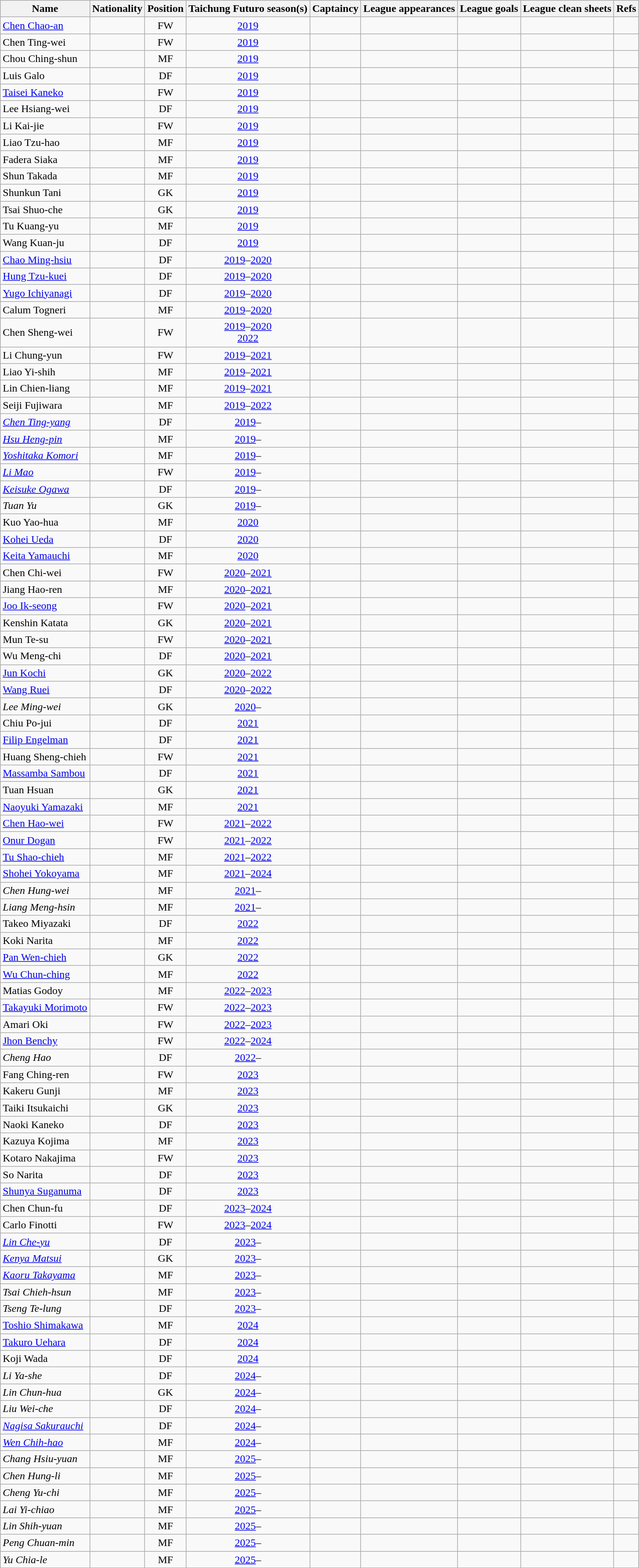<table class="wikitable sortable" style="text-align:center;">
<tr>
<th scope="col">Name</th>
<th scope="col">Nationality</th>
<th scope="col">Position</th>
<th scope="col">Taichung Futuro season(s)</th>
<th scope="col">Captaincy</th>
<th scope="col">League appearances</th>
<th scope="col">League goals</th>
<th scope="col">League clean sheets</th>
<th class="unsortable"scope="col">Refs</th>
</tr>
<tr>
<td style="text-align:left"><a href='#'>Chen Chao-an</a></td>
<td style="text-align:left;"></td>
<td>FW</td>
<td><a href='#'>2019</a></td>
<td></td>
<td></td>
<td></td>
<td></td>
<td></td>
</tr>
<tr>
<td style="text-align:left">Chen Ting-wei</td>
<td style="text-align:left;"></td>
<td>FW</td>
<td><a href='#'>2019</a></td>
<td></td>
<td></td>
<td></td>
<td></td>
<td></td>
</tr>
<tr>
<td style="text-align:left">Chou Ching-shun</td>
<td style="text-align:left;"></td>
<td>MF</td>
<td><a href='#'>2019</a></td>
<td></td>
<td></td>
<td></td>
<td></td>
<td></td>
</tr>
<tr>
<td style="text-align:left">Luis Galo</td>
<td style="text-align:left;"></td>
<td>DF</td>
<td><a href='#'>2019</a></td>
<td></td>
<td></td>
<td></td>
<td></td>
<td></td>
</tr>
<tr>
<td style="text-align:left"><a href='#'>Taisei Kaneko</a></td>
<td style="text-align:left;"></td>
<td>FW</td>
<td><a href='#'>2019</a></td>
<td></td>
<td></td>
<td></td>
<td></td>
<td></td>
</tr>
<tr>
<td style="text-align:left">Lee Hsiang-wei</td>
<td style="text-align:left;"></td>
<td>DF</td>
<td><a href='#'>2019</a></td>
<td></td>
<td></td>
<td></td>
<td></td>
<td></td>
</tr>
<tr>
<td style="text-align:left">Li Kai-jie</td>
<td style="text-align:left;"></td>
<td>FW</td>
<td><a href='#'>2019</a></td>
<td></td>
<td></td>
<td></td>
<td></td>
<td></td>
</tr>
<tr>
<td style="text-align:left">Liao Tzu-hao</td>
<td style="text-align:left;"></td>
<td>MF</td>
<td><a href='#'>2019</a></td>
<td></td>
<td></td>
<td></td>
<td></td>
<td></td>
</tr>
<tr>
<td style="text-align:left">Fadera Siaka</td>
<td style="text-align:left;"></td>
<td>MF</td>
<td><a href='#'>2019</a></td>
<td></td>
<td></td>
<td></td>
<td></td>
<td></td>
</tr>
<tr>
<td style="text-align:left">Shun Takada</td>
<td style="text-align:left;"></td>
<td>MF</td>
<td><a href='#'>2019</a></td>
<td></td>
<td></td>
<td></td>
<td></td>
<td></td>
</tr>
<tr>
<td style="text-align:left">Shunkun Tani</td>
<td style="text-align:left;"></td>
<td>GK</td>
<td><a href='#'>2019</a></td>
<td></td>
<td></td>
<td></td>
<td></td>
<td></td>
</tr>
<tr>
<td style="text-align:left">Tsai Shuo-che</td>
<td style="text-align:left;"></td>
<td>GK</td>
<td><a href='#'>2019</a></td>
<td></td>
<td></td>
<td></td>
<td></td>
<td></td>
</tr>
<tr>
<td style="text-align:left">Tu Kuang-yu</td>
<td style="text-align:left;"></td>
<td>MF</td>
<td><a href='#'>2019</a></td>
<td></td>
<td></td>
<td></td>
<td></td>
<td></td>
</tr>
<tr>
<td style="text-align:left">Wang Kuan-ju</td>
<td style="text-align:left;"></td>
<td>DF</td>
<td><a href='#'>2019</a></td>
<td></td>
<td></td>
<td></td>
<td></td>
<td></td>
</tr>
<tr>
<td style="text-align:left"><a href='#'>Chao Ming-hsiu</a></td>
<td style="text-align:left;"></td>
<td>DF</td>
<td><a href='#'>2019</a>–<a href='#'>2020</a></td>
<td></td>
<td></td>
<td></td>
<td></td>
<td></td>
</tr>
<tr>
<td style="text-align:left"><a href='#'>Hung Tzu-kuei</a></td>
<td style="text-align:left;"></td>
<td>DF</td>
<td><a href='#'>2019</a>–<a href='#'>2020</a></td>
<td></td>
<td></td>
<td></td>
<td></td>
<td></td>
</tr>
<tr>
<td style="text-align:left"><a href='#'>Yugo Ichiyanagi</a></td>
<td style="text-align:left;"></td>
<td>DF</td>
<td><a href='#'>2019</a>–<a href='#'>2020</a></td>
<td></td>
<td></td>
<td></td>
<td></td>
<td></td>
</tr>
<tr>
<td style="text-align:left">Calum Togneri</td>
<td style="text-align:left;"></td>
<td>MF</td>
<td><a href='#'>2019</a>–<a href='#'>2020</a></td>
<td></td>
<td></td>
<td></td>
<td></td>
<td></td>
</tr>
<tr>
<td style="text-align:left">Chen Sheng-wei</td>
<td style="text-align:left;"></td>
<td>FW</td>
<td><a href='#'>2019</a>–<a href='#'>2020</a><br><a href='#'>2022</a></td>
<td></td>
<td></td>
<td></td>
<td></td>
<td></td>
</tr>
<tr>
<td style="text-align:left">Li Chung-yun</td>
<td style="text-align:left;"></td>
<td>FW</td>
<td><a href='#'>2019</a>–<a href='#'>2021</a></td>
<td></td>
<td></td>
<td></td>
<td></td>
<td></td>
</tr>
<tr>
<td style="text-align:left">Liao Yi-shih</td>
<td style="text-align:left;"></td>
<td>MF</td>
<td><a href='#'>2019</a>–<a href='#'>2021</a></td>
<td></td>
<td></td>
<td></td>
<td></td>
<td></td>
</tr>
<tr>
<td style="text-align:left">Lin Chien-liang</td>
<td style="text-align:left;"></td>
<td>MF</td>
<td><a href='#'>2019</a>–<a href='#'>2021</a></td>
<td></td>
<td></td>
<td></td>
<td></td>
<td></td>
</tr>
<tr>
<td style="text-align:left">Seiji Fujiwara</td>
<td style="text-align:left;"></td>
<td>MF</td>
<td><a href='#'>2019</a>–<a href='#'>2022</a></td>
<td></td>
<td></td>
<td></td>
<td></td>
<td></td>
</tr>
<tr>
<td style="text-align:left"><em><a href='#'>Chen Ting-yang</a></em></td>
<td style="text-align:left;"></td>
<td>DF</td>
<td><a href='#'>2019</a>–</td>
<td></td>
<td></td>
<td></td>
<td></td>
<td></td>
</tr>
<tr>
<td style="text-align:left"><em><a href='#'>Hsu Heng-pin</a></em></td>
<td style="text-align:left;"></td>
<td>MF</td>
<td><a href='#'>2019</a>–</td>
<td></td>
<td></td>
<td></td>
<td></td>
<td></td>
</tr>
<tr>
<td style="text-align:left"><em><a href='#'>Yoshitaka Komori</a></em></td>
<td style="text-align:left;"><br></td>
<td>MF</td>
<td><a href='#'>2019</a>–</td>
<td></td>
<td></td>
<td></td>
<td></td>
<td></td>
</tr>
<tr>
<td style="text-align:left"><em><a href='#'>Li Mao</a></em></td>
<td style="text-align:left;"></td>
<td>FW</td>
<td><a href='#'>2019</a>–</td>
<td></td>
<td></td>
<td></td>
<td></td>
<td></td>
</tr>
<tr>
<td style="text-align:left"><em><a href='#'>Keisuke Ogawa</a></em></td>
<td style="text-align:left;"></td>
<td>DF</td>
<td><a href='#'>2019</a>–</td>
<td></td>
<td></td>
<td></td>
<td></td>
<td></td>
</tr>
<tr>
<td style="text-align:left"><em>Tuan Yu</em></td>
<td style="text-align:left;"></td>
<td>GK</td>
<td><a href='#'>2019</a>–</td>
<td></td>
<td></td>
<td></td>
<td></td>
<td></td>
</tr>
<tr>
<td style="text-align:left">Kuo Yao-hua</td>
<td style="text-align:left;"></td>
<td>MF</td>
<td><a href='#'>2020</a></td>
<td></td>
<td></td>
<td></td>
<td></td>
<td></td>
</tr>
<tr>
<td style="text-align:left"><a href='#'>Kohei Ueda</a></td>
<td style="text-align:left;"></td>
<td>DF</td>
<td><a href='#'>2020</a></td>
<td></td>
<td></td>
<td></td>
<td></td>
<td></td>
</tr>
<tr>
<td style="text-align:left"><a href='#'>Keita Yamauchi</a></td>
<td style="text-align:left;"></td>
<td>MF</td>
<td><a href='#'>2020</a></td>
<td></td>
<td></td>
<td></td>
<td></td>
<td></td>
</tr>
<tr>
<td style="text-align:left">Chen Chi-wei</td>
<td style="text-align:left;"></td>
<td>FW</td>
<td><a href='#'>2020</a>–<a href='#'>2021</a></td>
<td></td>
<td></td>
<td></td>
<td></td>
<td></td>
</tr>
<tr>
<td style="text-align:left">Jiang Hao-ren</td>
<td style="text-align:left;"></td>
<td>MF</td>
<td><a href='#'>2020</a>–<a href='#'>2021</a></td>
<td></td>
<td></td>
<td></td>
<td></td>
<td></td>
</tr>
<tr>
<td style="text-align:left"><a href='#'>Joo Ik-seong</a></td>
<td style="text-align:left;"></td>
<td>FW</td>
<td><a href='#'>2020</a>–<a href='#'>2021</a></td>
<td></td>
<td></td>
<td></td>
<td></td>
<td></td>
</tr>
<tr>
<td style="text-align:left">Kenshin Katata</td>
<td style="text-align:left;"></td>
<td>GK</td>
<td><a href='#'>2020</a>–<a href='#'>2021</a></td>
<td></td>
<td></td>
<td></td>
<td></td>
<td></td>
</tr>
<tr>
<td style="text-align:left">Mun Te-su</td>
<td style="text-align:left;"></td>
<td>FW</td>
<td><a href='#'>2020</a>–<a href='#'>2021</a></td>
<td></td>
<td></td>
<td></td>
<td></td>
<td></td>
</tr>
<tr>
<td style="text-align:left">Wu Meng-chi</td>
<td style="text-align:left;"></td>
<td>DF</td>
<td><a href='#'>2020</a>–<a href='#'>2021</a></td>
<td></td>
<td></td>
<td></td>
<td></td>
<td></td>
</tr>
<tr>
<td style="text-align:left"><a href='#'>Jun Kochi</a></td>
<td style="text-align:left;"></td>
<td>GK</td>
<td><a href='#'>2020</a>–<a href='#'>2022</a></td>
<td></td>
<td></td>
<td></td>
<td></td>
<td></td>
</tr>
<tr>
<td style="text-align:left"><a href='#'>Wang Ruei</a></td>
<td style="text-align:left;"></td>
<td>DF</td>
<td><a href='#'>2020</a>–<a href='#'>2022</a></td>
<td></td>
<td></td>
<td></td>
<td></td>
<td></td>
</tr>
<tr>
<td style="text-align:left"><em>Lee Ming-wei</em></td>
<td style="text-align:left;"></td>
<td>GK</td>
<td><a href='#'>2020</a>–</td>
<td></td>
<td></td>
<td></td>
<td></td>
<td></td>
</tr>
<tr>
<td style="text-align:left">Chiu Po-jui</td>
<td style="text-align:left;"></td>
<td>DF</td>
<td><a href='#'>2021</a></td>
<td></td>
<td></td>
<td></td>
<td></td>
<td></td>
</tr>
<tr>
<td style="text-align:left"><a href='#'>Filip Engelman</a></td>
<td style="text-align:left;"></td>
<td>DF</td>
<td><a href='#'>2021</a></td>
<td></td>
<td></td>
<td></td>
<td></td>
<td></td>
</tr>
<tr>
<td style="text-align:left">Huang Sheng-chieh</td>
<td style="text-align:left;"></td>
<td>FW</td>
<td><a href='#'>2021</a></td>
<td></td>
<td></td>
<td></td>
<td></td>
<td></td>
</tr>
<tr>
<td style="text-align:left"><a href='#'>Massamba Sambou</a></td>
<td style="text-align:left;"></td>
<td>DF</td>
<td><a href='#'>2021</a></td>
<td></td>
<td></td>
<td></td>
<td></td>
<td></td>
</tr>
<tr>
<td style="text-align:left">Tuan Hsuan</td>
<td style="text-align:left;"></td>
<td>GK</td>
<td><a href='#'>2021</a></td>
<td></td>
<td></td>
<td></td>
<td></td>
<td></td>
</tr>
<tr>
<td style="text-align:left"><a href='#'>Naoyuki Yamazaki</a></td>
<td style="text-align:left;"></td>
<td>MF</td>
<td><a href='#'>2021</a></td>
<td></td>
<td></td>
<td></td>
<td></td>
<td></td>
</tr>
<tr>
<td style="text-align:left"><a href='#'>Chen Hao-wei</a></td>
<td style="text-align:left;"></td>
<td>FW</td>
<td><a href='#'>2021</a>–<a href='#'>2022</a></td>
<td></td>
<td></td>
<td></td>
<td></td>
<td></td>
</tr>
<tr>
<td style="text-align:left"><a href='#'>Onur Dogan</a></td>
<td style="text-align:left;"></td>
<td>FW</td>
<td><a href='#'>2021</a>–<a href='#'>2022</a></td>
<td></td>
<td></td>
<td></td>
<td></td>
<td></td>
</tr>
<tr>
<td style="text-align:left"><a href='#'>Tu Shao-chieh</a></td>
<td style="text-align:left;"></td>
<td>MF</td>
<td><a href='#'>2021</a>–<a href='#'>2022</a></td>
<td></td>
<td></td>
<td></td>
<td></td>
<td></td>
</tr>
<tr>
<td style="text-align:left"><a href='#'>Shohei Yokoyama</a></td>
<td style="text-align:left;"></td>
<td>MF</td>
<td><a href='#'>2021</a>–<a href='#'>2024</a></td>
<td></td>
<td></td>
<td></td>
<td></td>
<td></td>
</tr>
<tr>
<td style="text-align:left"><em>Chen Hung-wei</em></td>
<td style="text-align:left;"></td>
<td>MF</td>
<td><a href='#'>2021</a>–</td>
<td></td>
<td></td>
<td></td>
<td></td>
<td></td>
</tr>
<tr>
<td style="text-align:left"><em>Liang Meng-hsin</em></td>
<td style="text-align:left;"></td>
<td>MF</td>
<td><a href='#'>2021</a>–</td>
<td></td>
<td></td>
<td></td>
<td></td>
<td></td>
</tr>
<tr>
<td style="text-align:left">Takeo Miyazaki</td>
<td style="text-align:left;"></td>
<td>DF</td>
<td><a href='#'>2022</a></td>
<td></td>
<td></td>
<td></td>
<td></td>
<td></td>
</tr>
<tr>
<td style="text-align:left">Koki Narita</td>
<td style="text-align:left;"></td>
<td>MF</td>
<td><a href='#'>2022</a></td>
<td></td>
<td></td>
<td></td>
<td></td>
<td></td>
</tr>
<tr>
<td style="text-align:left"><a href='#'>Pan Wen-chieh</a></td>
<td style="text-align:left;"></td>
<td>GK</td>
<td><a href='#'>2022</a></td>
<td></td>
<td></td>
<td></td>
<td></td>
<td></td>
</tr>
<tr>
<td style="text-align:left"><a href='#'>Wu Chun-ching</a></td>
<td style="text-align:left;"></td>
<td>MF</td>
<td><a href='#'>2022</a></td>
<td></td>
<td></td>
<td></td>
<td></td>
<td></td>
</tr>
<tr>
<td style="text-align:left">Matias Godoy</td>
<td style="text-align:left;"></td>
<td>MF</td>
<td><a href='#'>2022</a>–<a href='#'>2023</a></td>
<td></td>
<td></td>
<td></td>
<td></td>
<td></td>
</tr>
<tr>
<td style="text-align:left"><a href='#'>Takayuki Morimoto</a></td>
<td style="text-align:left;"></td>
<td>FW</td>
<td><a href='#'>2022</a>–<a href='#'>2023</a></td>
<td></td>
<td></td>
<td></td>
<td></td>
<td></td>
</tr>
<tr>
<td style="text-align:left">Amari Oki</td>
<td style="text-align:left;"></td>
<td>FW</td>
<td><a href='#'>2022</a>–<a href='#'>2023</a></td>
<td></td>
<td></td>
<td></td>
<td></td>
<td></td>
</tr>
<tr>
<td style="text-align:left"><a href='#'>Jhon Benchy</a></td>
<td style="text-align:left;"></td>
<td>FW</td>
<td><a href='#'>2022</a>–<a href='#'>2024</a></td>
<td></td>
<td></td>
<td></td>
<td></td>
<td></td>
</tr>
<tr>
<td style="text-align:left"><em>Cheng Hao</em></td>
<td style="text-align:left;"></td>
<td>DF</td>
<td><a href='#'>2022</a>–</td>
<td></td>
<td></td>
<td></td>
<td></td>
<td></td>
</tr>
<tr>
<td style="text-align:left">Fang Ching-ren</td>
<td style="text-align:left;"></td>
<td>FW</td>
<td><a href='#'>2023</a></td>
<td></td>
<td></td>
<td></td>
<td></td>
<td></td>
</tr>
<tr>
<td style="text-align:left">Kakeru Gunji</td>
<td style="text-align:left;"></td>
<td>MF</td>
<td><a href='#'>2023</a></td>
<td></td>
<td></td>
<td></td>
<td></td>
<td></td>
</tr>
<tr>
<td style="text-align:left">Taiki Itsukaichi</td>
<td style="text-align:left;"></td>
<td>GK</td>
<td><a href='#'>2023</a></td>
<td></td>
<td></td>
<td></td>
<td></td>
<td></td>
</tr>
<tr>
<td style="text-align:left">Naoki Kaneko</td>
<td style="text-align:left;"></td>
<td>DF</td>
<td><a href='#'>2023</a></td>
<td></td>
<td></td>
<td></td>
<td></td>
<td></td>
</tr>
<tr>
<td style="text-align:left">Kazuya Kojima</td>
<td style="text-align:left;"></td>
<td>MF</td>
<td><a href='#'>2023</a></td>
<td></td>
<td></td>
<td></td>
<td></td>
<td></td>
</tr>
<tr>
<td style="text-align:left">Kotaro Nakajima</td>
<td style="text-align:left;"></td>
<td>FW</td>
<td><a href='#'>2023</a></td>
<td></td>
<td></td>
<td></td>
<td></td>
<td></td>
</tr>
<tr>
<td style="text-align:left">So Narita</td>
<td style="text-align:left;"></td>
<td>DF</td>
<td><a href='#'>2023</a></td>
<td></td>
<td></td>
<td></td>
<td></td>
<td></td>
</tr>
<tr>
<td style="text-align:left"><a href='#'>Shunya Suganuma</a></td>
<td style="text-align:left;"></td>
<td>DF</td>
<td><a href='#'>2023</a></td>
<td></td>
<td></td>
<td></td>
<td></td>
<td></td>
</tr>
<tr>
<td style="text-align:left">Chen Chun-fu</td>
<td style="text-align:left;"></td>
<td>DF</td>
<td><a href='#'>2023</a>–<a href='#'>2024</a></td>
<td></td>
<td></td>
<td></td>
<td></td>
<td></td>
</tr>
<tr>
<td style="text-align:left">Carlo Finotti</td>
<td style="text-align:left;"></td>
<td>FW</td>
<td><a href='#'>2023</a>–<a href='#'>2024</a></td>
<td></td>
<td></td>
<td></td>
<td></td>
<td></td>
</tr>
<tr>
<td style="text-align:left"><em><a href='#'>Lin Che-yu</a></em></td>
<td style="text-align:left;"></td>
<td>DF</td>
<td><a href='#'>2023</a>–</td>
<td></td>
<td></td>
<td></td>
<td></td>
<td></td>
</tr>
<tr>
<td style="text-align:left"><em><a href='#'>Kenya Matsui</a></em></td>
<td style="text-align:left;"></td>
<td>GK</td>
<td><a href='#'>2023</a>–</td>
<td></td>
<td></td>
<td></td>
<td></td>
<td></td>
</tr>
<tr>
<td style="text-align:left"><em><a href='#'>Kaoru Takayama</a></em></td>
<td style="text-align:left;"></td>
<td>MF</td>
<td><a href='#'>2023</a>–</td>
<td></td>
<td></td>
<td></td>
<td></td>
<td></td>
</tr>
<tr>
<td style="text-align:left"><em>Tsai Chieh-hsun</em></td>
<td style="text-align:left;"></td>
<td>MF</td>
<td><a href='#'>2023</a>–</td>
<td></td>
<td></td>
<td></td>
<td></td>
<td></td>
</tr>
<tr>
<td style="text-align:left"><em>Tseng Te-lung</em></td>
<td style="text-align:left;"></td>
<td>DF</td>
<td><a href='#'>2023</a>–</td>
<td></td>
<td></td>
<td></td>
<td></td>
<td></td>
</tr>
<tr>
<td style="text-align:left"><a href='#'>Toshio Shimakawa</a></td>
<td style="text-align:left;"></td>
<td>MF</td>
<td><a href='#'>2024</a></td>
<td></td>
<td></td>
<td></td>
<td></td>
<td></td>
</tr>
<tr>
<td style="text-align:left"><a href='#'>Takuro Uehara</a></td>
<td style="text-align:left;"></td>
<td>DF</td>
<td><a href='#'>2024</a></td>
<td></td>
<td></td>
<td></td>
<td></td>
<td></td>
</tr>
<tr>
<td style="text-align:left">Koji Wada</td>
<td style="text-align:left;"></td>
<td>DF</td>
<td><a href='#'>2024</a></td>
<td></td>
<td></td>
<td></td>
<td></td>
<td></td>
</tr>
<tr>
<td style="text-align:left"><em>Li Ya-she</em></td>
<td style="text-align:left;"></td>
<td>DF</td>
<td><a href='#'>2024</a>–</td>
<td></td>
<td></td>
<td></td>
<td></td>
<td></td>
</tr>
<tr>
<td style="text-align:left"><em>Lin Chun-hua</em></td>
<td style="text-align:left;"></td>
<td>GK</td>
<td><a href='#'>2024</a>–</td>
<td></td>
<td></td>
<td></td>
<td></td>
<td></td>
</tr>
<tr>
<td style="text-align:left"><em>Liu Wei-che</em></td>
<td style="text-align:left;"></td>
<td>DF</td>
<td><a href='#'>2024</a>–</td>
<td></td>
<td></td>
<td></td>
<td></td>
<td></td>
</tr>
<tr>
<td style="text-align:left"><em><a href='#'>Nagisa Sakurauchi</a></em></td>
<td style="text-align:left;"></td>
<td>DF</td>
<td><a href='#'>2024</a>–</td>
<td></td>
<td></td>
<td></td>
<td></td>
<td></td>
</tr>
<tr>
<td style="text-align:left"><em><a href='#'>Wen Chih-hao</a></em></td>
<td style="text-align:left;"></td>
<td>MF</td>
<td><a href='#'>2024</a>–</td>
<td></td>
<td></td>
<td></td>
<td></td>
<td></td>
</tr>
<tr>
<td style="text-align:left"><em>Chang Hsiu-yuan</em></td>
<td style="text-align:left;"></td>
<td>MF</td>
<td><a href='#'>2025</a>–</td>
<td></td>
<td></td>
<td></td>
<td></td>
<td></td>
</tr>
<tr>
<td style="text-align:left"><em>Chen Hung-li</em></td>
<td style="text-align:left;"></td>
<td>MF</td>
<td><a href='#'>2025</a>–</td>
<td></td>
<td></td>
<td></td>
<td></td>
<td></td>
</tr>
<tr>
<td style="text-align:left"><em>Cheng Yu-chi</em></td>
<td style="text-align:left;"></td>
<td>MF</td>
<td><a href='#'>2025</a>–</td>
<td></td>
<td></td>
<td></td>
<td></td>
<td></td>
</tr>
<tr>
<td style="text-align:left"><em>Lai Yi-chiao</em></td>
<td style="text-align:left;"></td>
<td>MF</td>
<td><a href='#'>2025</a>–</td>
<td></td>
<td></td>
<td></td>
<td></td>
<td></td>
</tr>
<tr>
<td style="text-align:left"><em>Lin Shih-yuan</em></td>
<td style="text-align:left;"></td>
<td>MF</td>
<td><a href='#'>2025</a>–</td>
<td></td>
<td></td>
<td></td>
<td></td>
<td></td>
</tr>
<tr>
<td style="text-align:left"><em>Peng Chuan-min</em></td>
<td style="text-align:left;"></td>
<td>MF</td>
<td><a href='#'>2025</a>–</td>
<td></td>
<td></td>
<td></td>
<td></td>
<td></td>
</tr>
<tr>
<td style="text-align:left"><em>Yu Chia-le</em></td>
<td style="text-align:left;"></td>
<td>MF</td>
<td><a href='#'>2025</a>–</td>
<td></td>
<td></td>
<td></td>
<td></td>
<td></td>
</tr>
<tr>
</tr>
</table>
